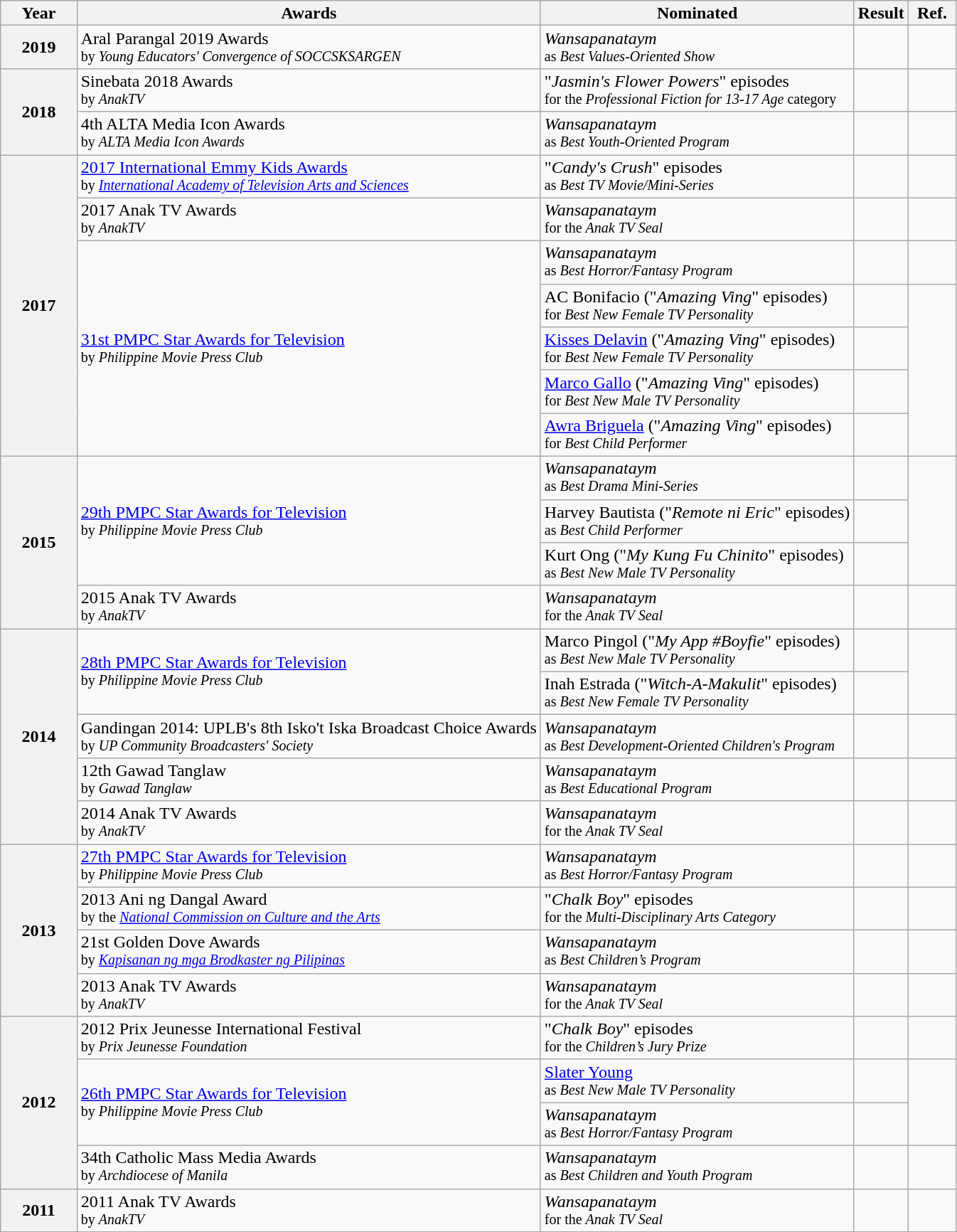<table class="wikitable" style="text-align:left; font-size:100%; line-height:16px; width:auto;">
<tr>
<th width="08%">Year</th>
<th>Awards</th>
<th>Nominated</th>
<th>Result</th>
<th width="05%">Ref.</th>
</tr>
<tr>
<th>2019</th>
<td>Aral Parangal 2019 Awards<br><small>by <em>Young Educators' Convergence of SOCCSKSARGEN</em></small></td>
<td><em>Wansapanataym</em><br><small>as <em>Best Values-Oriented Show</em></small></td>
<td></td>
<td align="center"></td>
</tr>
<tr>
<th rowspan="2">2018</th>
<td>Sinebata 2018 Awards<br><small>by <em>AnakTV</em></small></td>
<td>"<em>Jasmin's Flower Powers</em>" episodes<br><small>for the <em>Professional Fiction for 13-17 Age</em> category</small></td>
<td></td>
<td align="center"></td>
</tr>
<tr>
<td>4th ALTA Media Icon Awards<br><small>by <em>ALTA Media Icon Awards</em></small></td>
<td><em>Wansapanataym</em><br><small>as <em>Best Youth-Oriented Program</em></small></td>
<td></td>
<td align="center"></td>
</tr>
<tr>
<th rowspan="7">2017</th>
<td><a href='#'>2017 International Emmy Kids Awards</a><br><small>by <em><a href='#'>International Academy of Television Arts and Sciences</a></em></small></td>
<td>"<em>Candy's Crush</em>" episodes<br><small>as <em>Best TV Movie/Mini-Series</em></small></td>
<td></td>
<td align="center"></td>
</tr>
<tr>
<td>2017 Anak TV Awards<br><small>by <em>AnakTV</em></small></td>
<td><em>Wansapanataym</em><br><small>for the <em>Anak TV Seal</em></small></td>
<td></td>
<td align="center"></td>
</tr>
<tr>
<td rowspan="5"><a href='#'>31st PMPC Star Awards for Television</a><br><small>by <em>Philippine Movie Press Club</em></small></td>
<td><em>Wansapanataym</em><br><small>as <em>Best Horror/Fantasy Program</em></small></td>
<td></td>
<td align="center"></td>
</tr>
<tr>
<td>AC Bonifacio ("<em>Amazing Ving</em>" episodes)<br><small>for <em>Best New Female TV Personality</em></small></td>
<td></td>
<td rowspan="4" align="center"></td>
</tr>
<tr>
<td><a href='#'>Kisses Delavin</a> ("<em>Amazing Ving</em>" episodes)<br><small>for <em>Best New Female TV Personality</em></small></td>
<td></td>
</tr>
<tr>
<td><a href='#'>Marco Gallo</a> ("<em>Amazing Ving</em>" episodes)<br><small>for <em>Best New Male TV Personality</em></small></td>
<td></td>
</tr>
<tr>
<td><a href='#'>Awra Briguela</a> ("<em>Amazing Ving</em>" episodes)<br><small>for <em>Best Child Performer</em></small></td>
<td></td>
</tr>
<tr>
<th rowspan="4">2015</th>
<td rowspan="3"><a href='#'>29th PMPC Star Awards for Television</a><br><small>by <em>Philippine Movie Press Club</em></small></td>
<td><em>Wansapanataym</em><br><small>as <em>Best Drama Mini-Series</em></small></td>
<td></td>
<td rowspan="3" align="center"></td>
</tr>
<tr>
<td>Harvey Bautista ("<em>Remote ni Eric</em>" episodes)<br><small>as <em>Best Child Performer</em></small></td>
<td></td>
</tr>
<tr>
<td>Kurt Ong ("<em>My Kung Fu Chinito</em>" episodes)<br><small>as <em>Best New Male TV Personality</em></small></td>
<td></td>
</tr>
<tr>
<td>2015 Anak TV Awards<br><small>by <em>AnakTV</em></small></td>
<td><em>Wansapanataym</em><br><small>for the <em>Anak TV Seal</em></small></td>
<td></td>
<td align="center"></td>
</tr>
<tr>
<th rowspan="5">2014</th>
<td rowspan="2"><a href='#'>28th PMPC Star Awards for Television</a><br><small>by <em>Philippine Movie Press Club</em></small></td>
<td>Marco Pingol ("<em>My App #Boyfie</em>" episodes)<br><small>as <em>Best New Male TV Personality</em></small></td>
<td></td>
<td rowspan="2" align="center"></td>
</tr>
<tr>
<td>Inah Estrada ("<em>Witch-A-Makulit</em>" episodes)<br><small>as <em>Best New Female TV Personality</em></small></td>
<td></td>
</tr>
<tr>
<td>Gandingan 2014: UPLB's 8th Isko't Iska Broadcast Choice Awards<br><small>by <em>UP Community Broadcasters' Society</em></small></td>
<td><em>Wansapanataym</em><br><small>as <em>Best Development-Oriented Children's Program</em></small></td>
<td></td>
<td align="center"></td>
</tr>
<tr>
<td>12th Gawad Tanglaw<br><small>by <em>Gawad Tanglaw</em></small></td>
<td><em>Wansapanataym</em><br><small>as <em>Best Educational Program</em></small></td>
<td></td>
<td align="center"></td>
</tr>
<tr>
<td>2014 Anak TV Awards<br><small>by <em>AnakTV</em></small></td>
<td><em>Wansapanataym</em><br><small>for the <em>Anak TV Seal</em></small></td>
<td></td>
<td align="center"></td>
</tr>
<tr>
<th rowspan="4">2013</th>
<td><a href='#'>27th PMPC Star Awards for Television</a><br><small>by <em>Philippine Movie Press Club</em></small></td>
<td><em>Wansapanataym</em><br><small>as <em>Best Horror/Fantasy Program</em></small></td>
<td></td>
<td align="center"></td>
</tr>
<tr>
<td>2013 Ani ng Dangal Award<br><small>by the <em><a href='#'>National Commission on Culture and the Arts</a></em></small></td>
<td>"<em>Chalk Boy</em>" episodes<br><small>for the <em>Multi-Disciplinary Arts Category</em></small></td>
<td></td>
<td align="center"></td>
</tr>
<tr>
<td>21st Golden Dove Awards<br><small>by <em><a href='#'>Kapisanan ng mga Brodkaster ng Pilipinas</a></em></small></td>
<td><em>Wansapanataym</em><br><small>as <em>Best Children’s Program</em></small></td>
<td></td>
<td align="center"></td>
</tr>
<tr>
<td>2013 Anak TV Awards<br><small>by <em>AnakTV</em></small></td>
<td><em>Wansapanataym</em><br><small>for the <em>Anak TV Seal</em></small></td>
<td></td>
<td align="center"></td>
</tr>
<tr>
<th rowspan="4">2012</th>
<td>2012 Prix Jeunesse International Festival<br><small>by <em>Prix Jeunesse Foundation</em></small></td>
<td>"<em>Chalk Boy</em>" episodes<br><small>for the <em>Children’s Jury Prize</em></small></td>
<td></td>
<td align="center"></td>
</tr>
<tr>
<td rowspan="2"><a href='#'>26th PMPC Star Awards for Television</a><br><small>by <em>Philippine Movie Press Club</em></small></td>
<td><a href='#'>Slater Young</a><br><small>as <em>Best New Male TV Personality</em></small></td>
<td></td>
<td rowspan="2" align="center"></td>
</tr>
<tr>
<td><em>Wansapanataym</em><br><small>as <em>Best Horror/Fantasy Program</em></small></td>
<td></td>
</tr>
<tr>
<td>34th Catholic Mass Media Awards<br><small>by <em>Archdiocese of Manila</em></small></td>
<td><em>Wansapanataym</em><br><small>as <em>Best Children and Youth Program</em></small></td>
<td></td>
<td align="center"></td>
</tr>
<tr>
<th>2011</th>
<td>2011 Anak TV Awards<br><small>by <em>AnakTV</em></small></td>
<td><em>Wansapanataym</em><br><small>for the <em>Anak TV Seal</em></small></td>
<td></td>
<td align="center"></td>
</tr>
<tr>
</tr>
</table>
